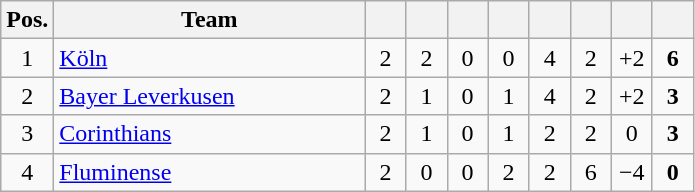<table class="wikitable" style="text-align: center;">
<tr>
<th width="20">Pos.</th>
<th width="200">Team</th>
<th width="20"></th>
<th width="20"></th>
<th width="20"></th>
<th width="20"></th>
<th width="20"></th>
<th width="20"></th>
<th width="20"></th>
<th width="20"></th>
</tr>
<tr>
<td>1</td>
<td style="text-align:left;"> <a href='#'>Köln</a></td>
<td>2</td>
<td>2</td>
<td>0</td>
<td>0</td>
<td>4</td>
<td>2</td>
<td>+2</td>
<td><strong>6</strong></td>
</tr>
<tr>
<td>2</td>
<td style="text-align:left;"> <a href='#'>Bayer Leverkusen</a></td>
<td>2</td>
<td>1</td>
<td>0</td>
<td>1</td>
<td>4</td>
<td>2</td>
<td>+2</td>
<td><strong>3</strong></td>
</tr>
<tr>
<td>3</td>
<td style="text-align:left;"> <a href='#'>Corinthians</a></td>
<td>2</td>
<td>1</td>
<td>0</td>
<td>1</td>
<td>2</td>
<td>2</td>
<td>0</td>
<td><strong>3</strong></td>
</tr>
<tr>
<td>4</td>
<td style="text-align:left;"> <a href='#'>Fluminense</a></td>
<td>2</td>
<td>0</td>
<td>0</td>
<td>2</td>
<td>2</td>
<td>6</td>
<td>−4</td>
<td><strong>0</strong></td>
</tr>
</table>
